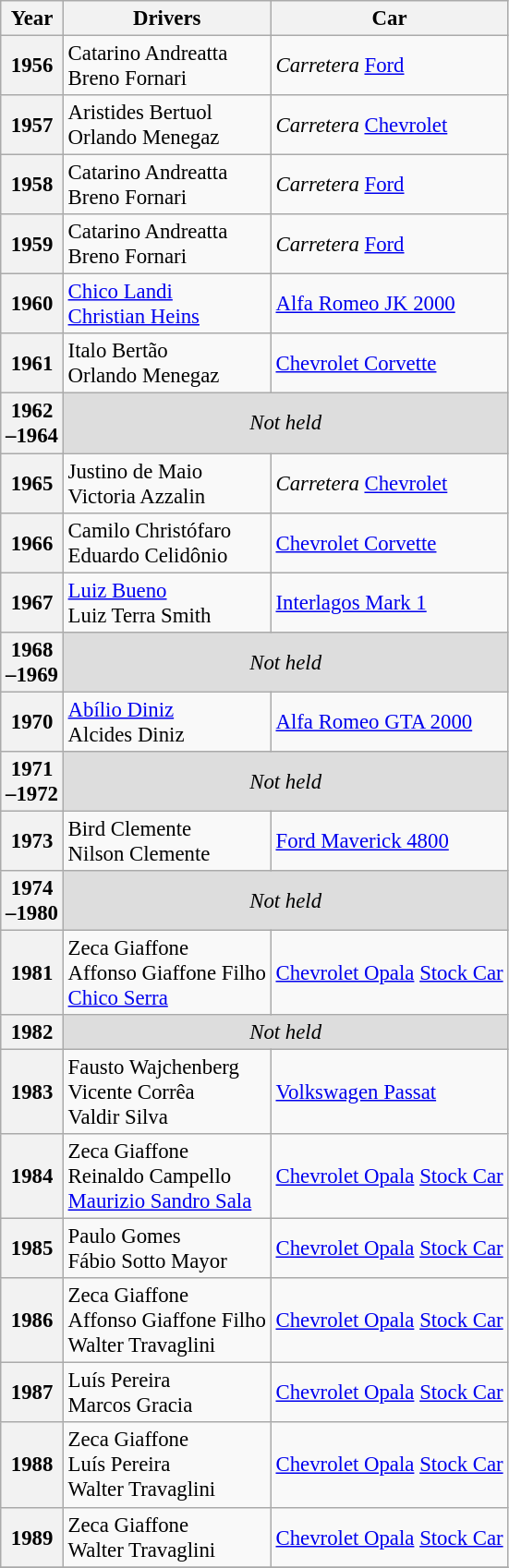<table class="wikitable" style="font-size: 95%;">
<tr>
<th>Year</th>
<th>Drivers</th>
<th>Car</th>
</tr>
<tr>
<th>1956</th>
<td> Catarino Andreatta<br>  Breno Fornari</td>
<td><em>Carretera</em> <a href='#'>Ford</a></td>
</tr>
<tr>
<th>1957</th>
<td> Aristides Bertuol<br>  Orlando Menegaz</td>
<td><em>Carretera</em> <a href='#'>Chevrolet</a></td>
</tr>
<tr>
<th>1958</th>
<td> Catarino Andreatta<br>  Breno Fornari</td>
<td><em>Carretera</em> <a href='#'>Ford</a></td>
</tr>
<tr>
<th>1959</th>
<td> Catarino Andreatta<br>  Breno Fornari</td>
<td><em>Carretera</em> <a href='#'>Ford</a></td>
</tr>
<tr>
<th>1960</th>
<td> <a href='#'>Chico Landi</a><br>  <a href='#'>Christian Heins</a></td>
<td><a href='#'>Alfa Romeo JK 2000</a></td>
</tr>
<tr>
<th>1961</th>
<td> Italo Bertão<br>  Orlando Menegaz</td>
<td><a href='#'>Chevrolet Corvette</a></td>
</tr>
<tr style="background:#DDDDDD;">
<th>1962<br>–1964</th>
<td colspan="2" align="center"><em>Not held</em></td>
</tr>
<tr>
<th>1965</th>
<td> Justino de Maio<br>  Victoria Azzalin</td>
<td><em>Carretera</em> <a href='#'>Chevrolet</a></td>
</tr>
<tr>
<th>1966</th>
<td> Camilo Christófaro<br>  Eduardo Celidônio</td>
<td><a href='#'>Chevrolet Corvette</a></td>
</tr>
<tr>
<th>1967</th>
<td> <a href='#'>Luiz Bueno</a><br>  Luiz Terra Smith</td>
<td><a href='#'>Interlagos Mark 1</a></td>
</tr>
<tr style="background:#DDDDDD;">
<th>1968<br>–1969</th>
<td colspan="2" align="center"><em>Not held</em></td>
</tr>
<tr>
<th>1970</th>
<td> <a href='#'>Abílio Diniz</a><br>  Alcides Diniz</td>
<td><a href='#'>Alfa Romeo GTA 2000</a></td>
</tr>
<tr style="background:#DDDDDD;">
<th>1971<br>–1972</th>
<td colspan="2" align="center"><em>Not held</em></td>
</tr>
<tr>
<th>1973</th>
<td> Bird Clemente<br>  Nilson Clemente</td>
<td><a href='#'>Ford Maverick 4800</a></td>
</tr>
<tr style="background:#DDDDDD;">
<th>1974<br>–1980</th>
<td colspan="2" align="center"><em>Not held</em></td>
</tr>
<tr>
<th>1981</th>
<td> Zeca Giaffone<br>  Affonso Giaffone Filho<br>  <a href='#'>Chico Serra</a></td>
<td><a href='#'>Chevrolet Opala</a> <a href='#'>Stock Car</a></td>
</tr>
<tr style="background:#DDDDDD;">
<th>1982</th>
<td colspan="2" align="center"><em>Not held</em></td>
</tr>
<tr>
<th>1983</th>
<td> Fausto Wajchenberg<br>  Vicente Corrêa<br>  Valdir Silva</td>
<td><a href='#'>Volkswagen Passat</a></td>
</tr>
<tr>
<th>1984</th>
<td> Zeca Giaffone<br>  Reinaldo Campello<br>  <a href='#'>Maurizio Sandro Sala</a></td>
<td><a href='#'>Chevrolet Opala</a> <a href='#'>Stock Car</a></td>
</tr>
<tr>
<th>1985</th>
<td> Paulo Gomes<br>  Fábio Sotto Mayor</td>
<td><a href='#'>Chevrolet Opala</a> <a href='#'>Stock Car</a></td>
</tr>
<tr>
<th>1986</th>
<td> Zeca Giaffone<br>  Affonso Giaffone Filho<br>  Walter Travaglini</td>
<td><a href='#'>Chevrolet Opala</a> <a href='#'>Stock Car</a></td>
</tr>
<tr>
<th>1987</th>
<td> Luís Pereira<br>  Marcos Gracia</td>
<td><a href='#'>Chevrolet Opala</a> <a href='#'>Stock Car</a></td>
</tr>
<tr>
<th>1988</th>
<td> Zeca Giaffone<br>  Luís Pereira<br>  Walter Travaglini</td>
<td><a href='#'>Chevrolet Opala</a> <a href='#'>Stock Car</a></td>
</tr>
<tr>
<th>1989</th>
<td> Zeca Giaffone<br>  Walter Travaglini</td>
<td><a href='#'>Chevrolet Opala</a> <a href='#'>Stock Car</a></td>
</tr>
<tr>
</tr>
</table>
